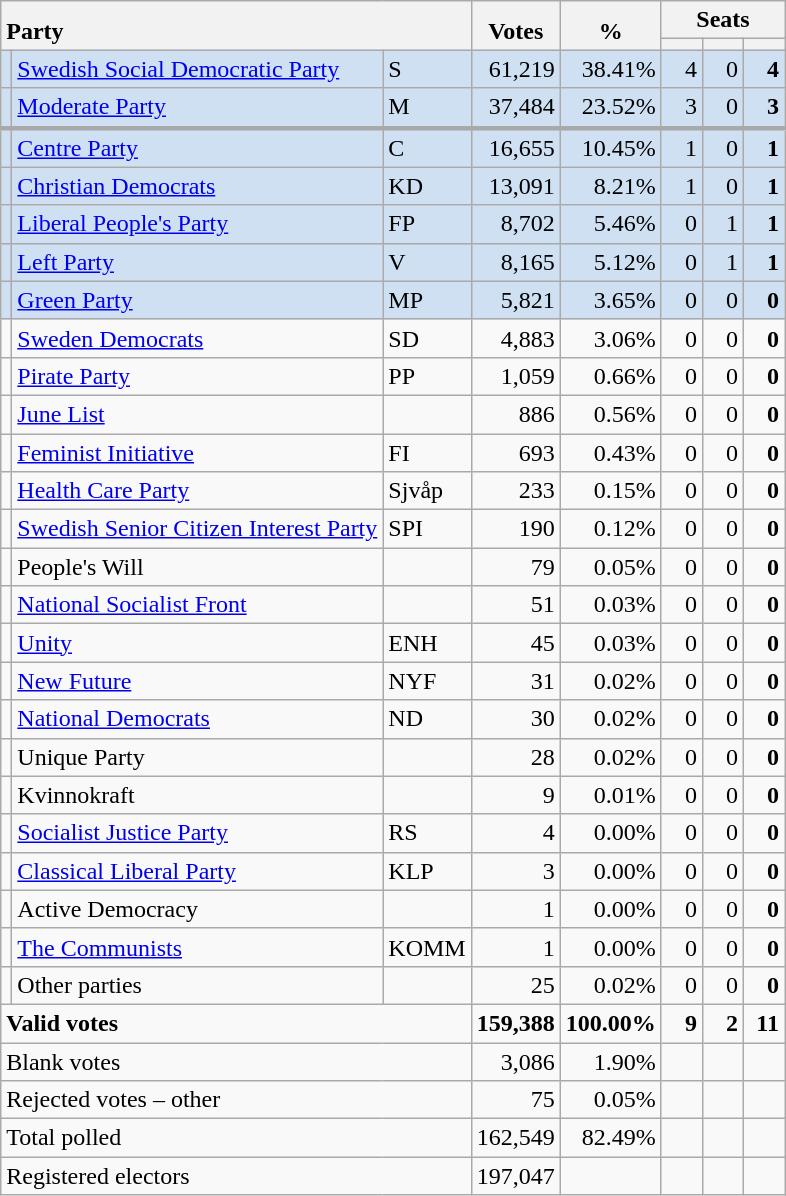<table class="wikitable" border="1" style="text-align:right;">
<tr>
<th style="text-align:left;" valign=bottom rowspan=2 colspan=3>Party</th>
<th align=center valign=bottom rowspan=2 width="50">Votes</th>
<th align=center valign=bottom rowspan=2 width="50">%</th>
<th colspan=3>Seats</th>
</tr>
<tr>
<th align=center valign=bottom width="20"><small></small></th>
<th align=center valign=bottom width="20"><small><a href='#'></a></small></th>
<th align=center valign=bottom width="20"><small></small></th>
</tr>
<tr style="background:#CEE0F2;">
<td></td>
<td align=left style="white-space: nowrap;"><a href='#'>Swedish Social Democratic Party</a></td>
<td align=left>S</td>
<td>61,219</td>
<td>38.41%</td>
<td>4</td>
<td>0</td>
<td><strong>4</strong></td>
</tr>
<tr style="background:#CEE0F2;">
<td></td>
<td align=left><a href='#'>Moderate Party</a></td>
<td align=left>M</td>
<td>37,484</td>
<td>23.52%</td>
<td>3</td>
<td>0</td>
<td><strong>3</strong></td>
</tr>
<tr style="background:#CEE0F2; border-top:3px solid darkgray;">
<td></td>
<td align=left><a href='#'>Centre Party</a></td>
<td align=left>C</td>
<td>16,655</td>
<td>10.45%</td>
<td>1</td>
<td>0</td>
<td><strong>1</strong></td>
</tr>
<tr style="background:#CEE0F2;">
<td></td>
<td align=left><a href='#'>Christian Democrats</a></td>
<td align=left>KD</td>
<td>13,091</td>
<td>8.21%</td>
<td>1</td>
<td>0</td>
<td><strong>1</strong></td>
</tr>
<tr style="background:#CEE0F2;">
<td></td>
<td align=left><a href='#'>Liberal People's Party</a></td>
<td align=left>FP</td>
<td>8,702</td>
<td>5.46%</td>
<td>0</td>
<td>1</td>
<td><strong>1</strong></td>
</tr>
<tr style="background:#CEE0F2;">
<td></td>
<td align=left><a href='#'>Left Party</a></td>
<td align=left>V</td>
<td>8,165</td>
<td>5.12%</td>
<td>0</td>
<td>1</td>
<td><strong>1</strong></td>
</tr>
<tr style="background:#CEE0F2;">
<td></td>
<td align=left><a href='#'>Green Party</a></td>
<td align=left>MP</td>
<td>5,821</td>
<td>3.65%</td>
<td>0</td>
<td>0</td>
<td><strong>0</strong></td>
</tr>
<tr>
<td></td>
<td align=left><a href='#'>Sweden Democrats</a></td>
<td align=left>SD</td>
<td>4,883</td>
<td>3.06%</td>
<td>0</td>
<td>0</td>
<td><strong>0</strong></td>
</tr>
<tr>
<td></td>
<td align=left><a href='#'>Pirate Party</a></td>
<td align=left>PP</td>
<td>1,059</td>
<td>0.66%</td>
<td>0</td>
<td>0</td>
<td><strong>0</strong></td>
</tr>
<tr>
<td></td>
<td align=left><a href='#'>June List</a></td>
<td></td>
<td>886</td>
<td>0.56%</td>
<td>0</td>
<td>0</td>
<td><strong>0</strong></td>
</tr>
<tr>
<td></td>
<td align=left><a href='#'>Feminist Initiative</a></td>
<td align=left>FI</td>
<td>693</td>
<td>0.43%</td>
<td>0</td>
<td>0</td>
<td><strong>0</strong></td>
</tr>
<tr>
<td></td>
<td align=left><a href='#'>Health Care Party</a></td>
<td align=left>Sjvåp</td>
<td>233</td>
<td>0.15%</td>
<td>0</td>
<td>0</td>
<td><strong>0</strong></td>
</tr>
<tr>
<td></td>
<td align=left><a href='#'>Swedish Senior Citizen Interest Party</a></td>
<td align=left>SPI</td>
<td>190</td>
<td>0.12%</td>
<td>0</td>
<td>0</td>
<td><strong>0</strong></td>
</tr>
<tr>
<td></td>
<td align=left>People's Will</td>
<td></td>
<td>79</td>
<td>0.05%</td>
<td>0</td>
<td>0</td>
<td><strong>0</strong></td>
</tr>
<tr>
<td></td>
<td align=left><a href='#'>National Socialist Front</a></td>
<td></td>
<td>51</td>
<td>0.03%</td>
<td>0</td>
<td>0</td>
<td><strong>0</strong></td>
</tr>
<tr>
<td></td>
<td align=left><a href='#'>Unity</a></td>
<td align=left>ENH</td>
<td>45</td>
<td>0.03%</td>
<td>0</td>
<td>0</td>
<td><strong>0</strong></td>
</tr>
<tr>
<td></td>
<td align=left><a href='#'>New Future</a></td>
<td align=left>NYF</td>
<td>31</td>
<td>0.02%</td>
<td>0</td>
<td>0</td>
<td><strong>0</strong></td>
</tr>
<tr>
<td></td>
<td align=left><a href='#'>National Democrats</a></td>
<td align=left>ND</td>
<td>30</td>
<td>0.02%</td>
<td>0</td>
<td>0</td>
<td><strong>0</strong></td>
</tr>
<tr>
<td></td>
<td align=left>Unique Party</td>
<td></td>
<td>28</td>
<td>0.02%</td>
<td>0</td>
<td>0</td>
<td><strong>0</strong></td>
</tr>
<tr>
<td></td>
<td align=left>Kvinnokraft</td>
<td></td>
<td>9</td>
<td>0.01%</td>
<td>0</td>
<td>0</td>
<td><strong>0</strong></td>
</tr>
<tr>
<td></td>
<td align=left><a href='#'>Socialist Justice Party</a></td>
<td align=left>RS</td>
<td>4</td>
<td>0.00%</td>
<td>0</td>
<td>0</td>
<td><strong>0</strong></td>
</tr>
<tr>
<td></td>
<td align=left><a href='#'>Classical Liberal Party</a></td>
<td align=left>KLP</td>
<td>3</td>
<td>0.00%</td>
<td>0</td>
<td>0</td>
<td><strong>0</strong></td>
</tr>
<tr>
<td></td>
<td align=left>Active Democracy</td>
<td></td>
<td>1</td>
<td>0.00%</td>
<td>0</td>
<td>0</td>
<td><strong>0</strong></td>
</tr>
<tr>
<td></td>
<td align=left><a href='#'>The Communists</a></td>
<td align=left>KOMM</td>
<td>1</td>
<td>0.00%</td>
<td>0</td>
<td>0</td>
<td><strong>0</strong></td>
</tr>
<tr>
<td></td>
<td align=left>Other parties</td>
<td></td>
<td>25</td>
<td>0.02%</td>
<td>0</td>
<td>0</td>
<td><strong>0</strong></td>
</tr>
<tr style="font-weight:bold">
<td align=left colspan=3>Valid votes</td>
<td>159,388</td>
<td>100.00%</td>
<td>9</td>
<td>2</td>
<td>11</td>
</tr>
<tr>
<td align=left colspan=3>Blank votes</td>
<td>3,086</td>
<td>1.90%</td>
<td></td>
<td></td>
<td></td>
</tr>
<tr>
<td align=left colspan=3>Rejected votes – other</td>
<td>75</td>
<td>0.05%</td>
<td></td>
<td></td>
<td></td>
</tr>
<tr>
<td align=left colspan=3>Total polled</td>
<td>162,549</td>
<td>82.49%</td>
<td></td>
<td></td>
<td></td>
</tr>
<tr>
<td align=left colspan=3>Registered electors</td>
<td>197,047</td>
<td></td>
<td></td>
<td></td>
<td></td>
</tr>
</table>
